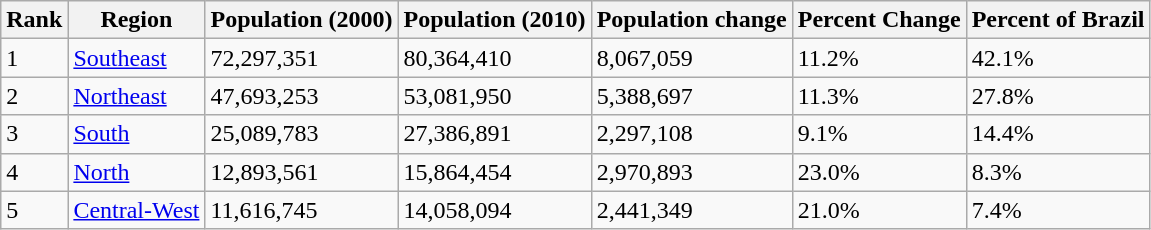<table class="wikitable">
<tr>
<th>Rank</th>
<th>Region</th>
<th>Population (2000)</th>
<th>Population (2010)</th>
<th>Population change</th>
<th>Percent Change</th>
<th>Percent of Brazil</th>
</tr>
<tr>
<td>1</td>
<td><a href='#'>Southeast</a></td>
<td>72,297,351</td>
<td>80,364,410</td>
<td>8,067,059</td>
<td>11.2%</td>
<td>42.1%</td>
</tr>
<tr>
<td>2</td>
<td><a href='#'>Northeast</a></td>
<td>47,693,253</td>
<td>53,081,950</td>
<td>5,388,697</td>
<td>11.3%</td>
<td>27.8%</td>
</tr>
<tr>
<td>3</td>
<td><a href='#'>South</a></td>
<td>25,089,783</td>
<td>27,386,891</td>
<td>2,297,108</td>
<td>9.1%</td>
<td>14.4%</td>
</tr>
<tr>
<td>4</td>
<td><a href='#'>North</a></td>
<td>12,893,561</td>
<td>15,864,454</td>
<td>2,970,893</td>
<td>23.0%</td>
<td>8.3%</td>
</tr>
<tr>
<td>5</td>
<td><a href='#'>Central-West</a></td>
<td>11,616,745</td>
<td>14,058,094</td>
<td>2,441,349</td>
<td>21.0%</td>
<td>7.4%</td>
</tr>
</table>
